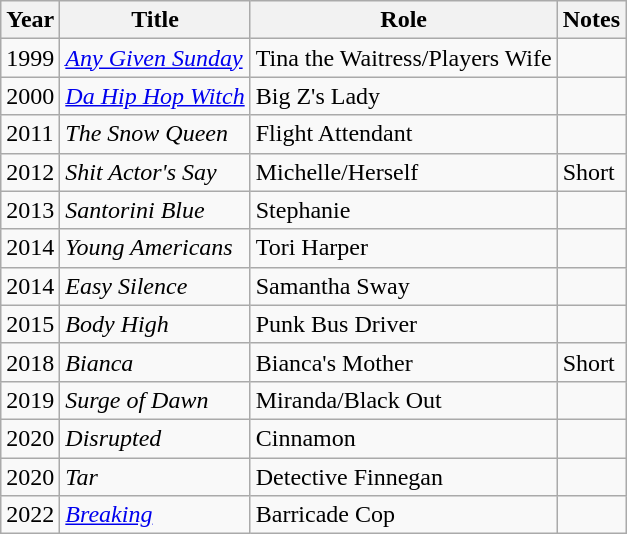<table class="wikitable sortable">
<tr>
<th>Year</th>
<th>Title</th>
<th>Role</th>
<th>Notes</th>
</tr>
<tr>
<td>1999</td>
<td><em><a href='#'>Any Given Sunday</a></em></td>
<td>Tina the Waitress/Players Wife</td>
<td></td>
</tr>
<tr>
<td>2000</td>
<td><em><a href='#'>Da Hip Hop Witch</a></em></td>
<td>Big Z's Lady</td>
<td></td>
</tr>
<tr>
<td>2011</td>
<td><em>The Snow Queen</em></td>
<td>Flight Attendant</td>
<td></td>
</tr>
<tr>
<td>2012</td>
<td><em>Shit Actor's Say</em></td>
<td>Michelle/Herself</td>
<td>Short</td>
</tr>
<tr>
<td>2013</td>
<td><em>Santorini Blue</em></td>
<td>Stephanie</td>
<td></td>
</tr>
<tr>
<td>2014</td>
<td><em>Young Americans</em></td>
<td>Tori Harper</td>
<td></td>
</tr>
<tr>
<td>2014</td>
<td><em>Easy Silence</em></td>
<td>Samantha Sway</td>
<td></td>
</tr>
<tr>
<td>2015</td>
<td><em>Body High</em></td>
<td>Punk Bus Driver</td>
<td></td>
</tr>
<tr>
<td>2018</td>
<td><em>Bianca</em></td>
<td>Bianca's Mother</td>
<td>Short</td>
</tr>
<tr>
<td>2019</td>
<td><em>Surge of Dawn</em></td>
<td>Miranda/Black Out</td>
<td></td>
</tr>
<tr>
<td>2020</td>
<td><em>Disrupted</em></td>
<td>Cinnamon</td>
<td></td>
</tr>
<tr>
<td>2020</td>
<td><em>Tar</em></td>
<td>Detective Finnegan</td>
<td></td>
</tr>
<tr>
<td>2022</td>
<td><em><a href='#'>Breaking</a></em></td>
<td>Barricade Cop</td>
<td></td>
</tr>
</table>
